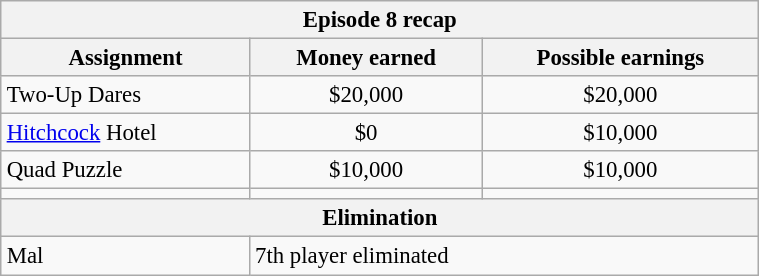<table class="wikitable" style="font-size: 95%; margin: 10px" align="right" width="40%">
<tr>
<th colspan=3>Episode 8 recap</th>
</tr>
<tr>
<th>Assignment</th>
<th>Money earned</th>
<th>Possible earnings</th>
</tr>
<tr>
<td>Two-Up Dares</td>
<td align="center">$20,000</td>
<td align="center">$20,000</td>
</tr>
<tr>
<td><a href='#'>Hitchcock</a> Hotel</td>
<td align="center">$0</td>
<td align="center">$10,000</td>
</tr>
<tr>
<td>Quad Puzzle</td>
<td align="center">$10,000</td>
<td align="center">$10,000</td>
</tr>
<tr>
<td><strong></strong></td>
<td align="center"><strong></strong></td>
<td align="center"><strong></strong></td>
</tr>
<tr>
<th colspan=3>Elimination</th>
</tr>
<tr>
<td>Mal</td>
<td colspan=2>7th player eliminated</td>
</tr>
</table>
